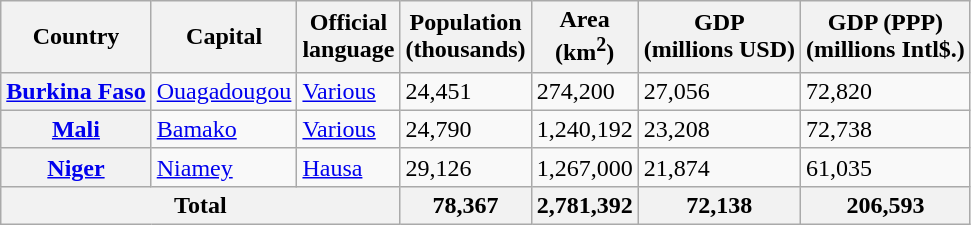<table class="wikitable sortable">
<tr>
<th>Country</th>
<th>Capital</th>
<th>Official<br>language</th>
<th>Population<br>(thousands)</th>
<th>Area<br>(km<sup>2</sup>)</th>
<th>GDP<br>(millions USD)</th>
<th>GDP (PPP)<br>(millions Intl$.)</th>
</tr>
<tr>
<th><a href='#'>Burkina Faso</a></th>
<td><a href='#'>Ouagadougou</a></td>
<td><a href='#'>Various</a></td>
<td>24,451</td>
<td>274,200</td>
<td>27,056</td>
<td>72,820</td>
</tr>
<tr>
<th><a href='#'>Mali</a></th>
<td><a href='#'>Bamako</a></td>
<td><a href='#'>Various</a></td>
<td>24,790</td>
<td>1,240,192</td>
<td>23,208</td>
<td>72,738</td>
</tr>
<tr>
<th><a href='#'>Niger</a></th>
<td><a href='#'>Niamey</a></td>
<td><a href='#'>Hausa</a></td>
<td>29,126</td>
<td>1,267,000</td>
<td>21,874</td>
<td>61,035</td>
</tr>
<tr>
<th colspan="3">Total</th>
<th>78,367</th>
<th>2,781,392</th>
<th>72,138</th>
<th>206,593</th>
</tr>
</table>
